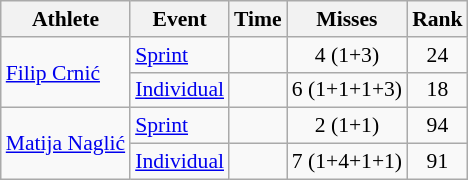<table class="wikitable" style="font-size:90%">
<tr>
<th>Athlete</th>
<th>Event</th>
<th>Time</th>
<th>Misses</th>
<th>Rank</th>
</tr>
<tr align=center>
<td align=left rowspan=2><a href='#'>Filip Crnić</a></td>
<td align=left><a href='#'>Sprint</a></td>
<td></td>
<td>4 (1+3)</td>
<td>24</td>
</tr>
<tr align=center>
<td align=left><a href='#'>Individual</a></td>
<td></td>
<td>6 (1+1+1+3)</td>
<td>18</td>
</tr>
<tr align=center>
<td align=left rowspan=2><a href='#'>Matija Naglić</a></td>
<td align=left><a href='#'>Sprint</a></td>
<td></td>
<td>2 (1+1)</td>
<td>94</td>
</tr>
<tr align=center>
<td align=left><a href='#'>Individual</a></td>
<td></td>
<td>7 (1+4+1+1)</td>
<td>91</td>
</tr>
</table>
